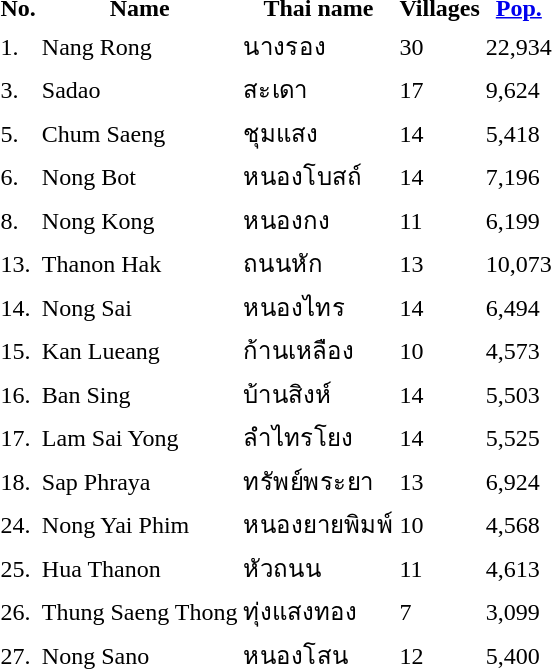<table>
<tr>
<th>No.</th>
<th>Name</th>
<th>Thai name</th>
<th>Villages</th>
<th><a href='#'>Pop.</a></th>
</tr>
<tr>
<td>1.</td>
<td>Nang Rong</td>
<td>นางรอง</td>
<td>30</td>
<td>22,934</td>
<td></td>
</tr>
<tr>
<td>3.</td>
<td>Sadao</td>
<td>สะเดา</td>
<td>17</td>
<td>9,624</td>
<td></td>
</tr>
<tr>
<td>5.</td>
<td>Chum Saeng</td>
<td>ชุมแสง</td>
<td>14</td>
<td>5,418</td>
<td></td>
</tr>
<tr>
<td>6.</td>
<td>Nong Bot</td>
<td>หนองโบสถ์</td>
<td>14</td>
<td>7,196</td>
<td></td>
</tr>
<tr>
<td>8.</td>
<td>Nong Kong</td>
<td>หนองกง</td>
<td>11</td>
<td>6,199</td>
<td></td>
</tr>
<tr>
<td>13.</td>
<td>Thanon Hak</td>
<td>ถนนหัก</td>
<td>13</td>
<td>10,073</td>
<td></td>
</tr>
<tr>
<td>14.</td>
<td>Nong Sai</td>
<td>หนองไทร</td>
<td>14</td>
<td>6,494</td>
<td></td>
</tr>
<tr>
<td>15.</td>
<td>Kan Lueang</td>
<td>ก้านเหลือง</td>
<td>10</td>
<td>4,573</td>
<td></td>
</tr>
<tr>
<td>16.</td>
<td>Ban Sing</td>
<td>บ้านสิงห์</td>
<td>14</td>
<td>5,503</td>
<td></td>
</tr>
<tr>
<td>17.</td>
<td>Lam Sai Yong</td>
<td>ลำไทรโยง</td>
<td>14</td>
<td>5,525</td>
<td></td>
</tr>
<tr>
<td>18.</td>
<td>Sap Phraya</td>
<td>ทรัพย์พระยา</td>
<td>13</td>
<td>6,924</td>
<td></td>
</tr>
<tr>
<td>24.</td>
<td>Nong Yai Phim</td>
<td>หนองยายพิมพ์</td>
<td>10</td>
<td>4,568</td>
<td></td>
</tr>
<tr>
<td>25.</td>
<td>Hua Thanon</td>
<td>หัวถนน</td>
<td>11</td>
<td>4,613</td>
<td></td>
</tr>
<tr>
<td>26.</td>
<td>Thung Saeng Thong</td>
<td>ทุ่งแสงทอง</td>
<td>7</td>
<td>3,099</td>
<td></td>
</tr>
<tr>
<td>27.</td>
<td>Nong Sano</td>
<td>หนองโสน</td>
<td>12</td>
<td>5,400</td>
<td></td>
</tr>
</table>
